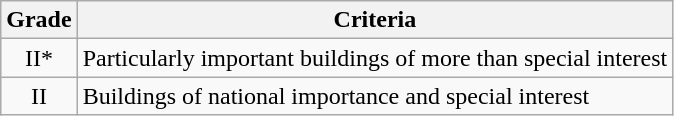<table class="wikitable">
<tr>
<th>Grade</th>
<th>Criteria</th>
</tr>
<tr>
<td align="center" >II*</td>
<td>Particularly important buildings of more than special interest</td>
</tr>
<tr>
<td align="center" >II</td>
<td>Buildings of national importance and special interest</td>
</tr>
</table>
